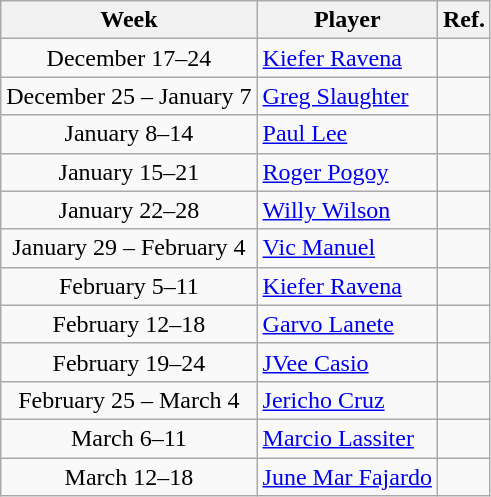<table class="wikitable" border="1">
<tr>
<th>Week</th>
<th>Player</th>
<th>Ref.</th>
</tr>
<tr>
<td align=center>December 17–24</td>
<td><a href='#'>Kiefer Ravena</a> </td>
<td align=center></td>
</tr>
<tr>
<td align=center>December 25 – January 7</td>
<td><a href='#'>Greg Slaughter</a> </td>
<td align=center></td>
</tr>
<tr>
<td align=center>January 8–14</td>
<td><a href='#'> Paul Lee</a> </td>
<td align=center></td>
</tr>
<tr>
<td align=center>January 15–21</td>
<td><a href='#'>Roger Pogoy</a> </td>
<td align=center></td>
</tr>
<tr>
<td align=center>January 22–28</td>
<td><a href='#'>Willy Wilson</a> </td>
<td align=center></td>
</tr>
<tr>
<td align=center>January 29 – February 4</td>
<td><a href='#'>Vic Manuel</a> </td>
<td align=center></td>
</tr>
<tr>
<td align=center>February 5–11</td>
<td><a href='#'>Kiefer Ravena</a> </td>
<td align=center></td>
</tr>
<tr>
<td align=center>February 12–18</td>
<td><a href='#'>Garvo Lanete</a> </td>
<td align=center></td>
</tr>
<tr>
<td align=center>February 19–24</td>
<td><a href='#'>JVee Casio</a> </td>
<td align=center></td>
</tr>
<tr>
<td align=center>February 25 – March 4</td>
<td><a href='#'>Jericho Cruz</a> </td>
<td align=center></td>
</tr>
<tr>
<td align=center>March 6–11</td>
<td><a href='#'>Marcio Lassiter</a> </td>
<td align=center></td>
</tr>
<tr>
<td align=center>March 12–18</td>
<td><a href='#'>June Mar Fajardo</a> </td>
<td align=center></td>
</tr>
</table>
